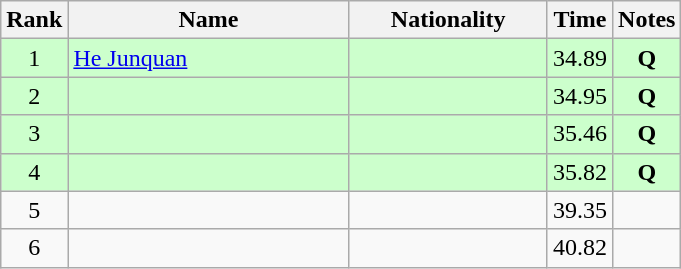<table class="wikitable sortable" style="text-align:center">
<tr>
<th>Rank</th>
<th style="width:180px">Name</th>
<th style="width:125px">Nationality</th>
<th>Time</th>
<th>Notes</th>
</tr>
<tr style="background:#cfc;">
<td>1</td>
<td style="text-align:left;"><a href='#'>He Junquan</a></td>
<td style="text-align:left;"></td>
<td>34.89</td>
<td><strong>Q</strong></td>
</tr>
<tr style="background:#cfc;">
<td>2</td>
<td style="text-align:left;"></td>
<td style="text-align:left;"></td>
<td>34.95</td>
<td><strong>Q</strong></td>
</tr>
<tr style="background:#cfc;">
<td>3</td>
<td style="text-align:left;"></td>
<td style="text-align:left;"></td>
<td>35.46</td>
<td><strong>Q</strong></td>
</tr>
<tr style="background:#cfc;">
<td>4</td>
<td style="text-align:left;"></td>
<td style="text-align:left;"></td>
<td>35.82</td>
<td><strong>Q</strong></td>
</tr>
<tr>
<td>5</td>
<td style="text-align:left;"></td>
<td style="text-align:left;"></td>
<td>39.35</td>
<td></td>
</tr>
<tr>
<td>6</td>
<td style="text-align:left;"></td>
<td style="text-align:left;"></td>
<td>40.82</td>
<td></td>
</tr>
</table>
